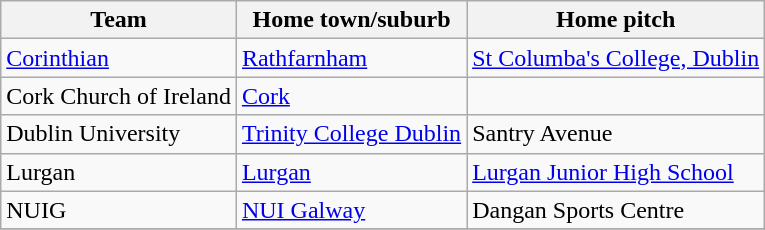<table class="wikitable sortable">
<tr>
<th>Team</th>
<th>Home town/suburb</th>
<th>Home pitch</th>
</tr>
<tr>
<td><a href='#'>Corinthian</a></td>
<td><a href='#'>Rathfarnham</a></td>
<td><a href='#'>St Columba's College, Dublin</a></td>
</tr>
<tr>
<td>Cork Church of Ireland</td>
<td><a href='#'>Cork</a></td>
<td></td>
</tr>
<tr>
<td>Dublin University</td>
<td><a href='#'>Trinity College Dublin</a></td>
<td>Santry Avenue</td>
</tr>
<tr>
<td>Lurgan</td>
<td><a href='#'>Lurgan</a></td>
<td><a href='#'>Lurgan Junior High School</a></td>
</tr>
<tr>
<td>NUIG</td>
<td><a href='#'>NUI Galway</a></td>
<td>Dangan Sports Centre</td>
</tr>
<tr>
</tr>
</table>
